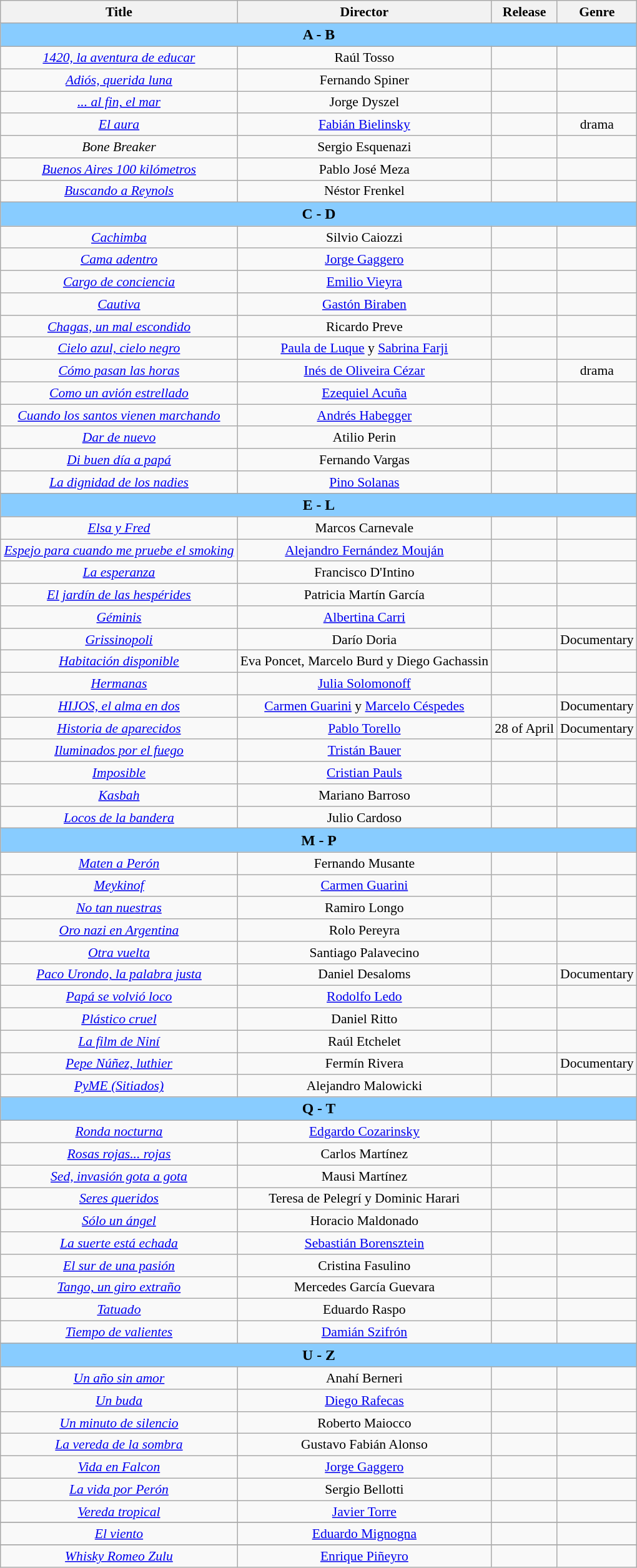<table class="wikitable" style="margin:1em 0 1em 1em; text-align: center; font-size: 90%;">
<tr>
<th scope="col">Title</th>
<th scope="col">Director</th>
<th scope="col">Release</th>
<th scope="col">Genre</th>
</tr>
<tr>
<th colspan="4" style="background-color:#88ccff; font-size:110%;"><strong>A - B</strong></th>
</tr>
<tr>
<td><em><a href='#'>1420, la aventura de educar</a></em></td>
<td>Raúl Tosso</td>
<td></td>
<td></td>
</tr>
<tr>
<td><em><a href='#'>Adiós, querida luna</a></em></td>
<td>Fernando Spiner</td>
<td></td>
<td></td>
</tr>
<tr>
<td><em><a href='#'>... al fin, el mar</a></em></td>
<td>Jorge Dyszel</td>
<td></td>
<td></td>
</tr>
<tr>
<td><em><a href='#'>El aura</a></em></td>
<td><a href='#'>Fabián Bielinsky</a></td>
<td></td>
<td>drama</td>
</tr>
<tr>
<td><em>Bone Breaker</em></td>
<td>Sergio Esquenazi</td>
<td></td>
<td></td>
</tr>
<tr>
<td><em><a href='#'>Buenos Aires 100 kilómetros</a></em></td>
<td>Pablo José Meza</td>
<td></td>
<td></td>
</tr>
<tr>
<td><em><a href='#'>Buscando a Reynols</a></em></td>
<td>Néstor Frenkel</td>
<td></td>
<td></td>
</tr>
<tr>
<th colspan="4" style="background-color:#88ccff; font-size:110%;"><strong>C - D</strong></th>
</tr>
<tr>
<td><em><a href='#'>Cachimba</a></em></td>
<td>Silvio Caiozzi</td>
<td></td>
<td></td>
</tr>
<tr>
<td><em><a href='#'>Cama adentro</a></em></td>
<td><a href='#'>Jorge Gaggero</a></td>
<td></td>
<td></td>
</tr>
<tr>
<td><em><a href='#'>Cargo de conciencia</a></em></td>
<td><a href='#'>Emilio Vieyra</a></td>
<td></td>
<td></td>
</tr>
<tr>
<td><em><a href='#'>Cautiva</a></em></td>
<td><a href='#'>Gastón Biraben</a></td>
<td></td>
<td></td>
</tr>
<tr>
<td><em><a href='#'>Chagas, un mal escondido</a></em></td>
<td>Ricardo Preve</td>
<td></td>
<td></td>
</tr>
<tr>
<td><em><a href='#'>Cielo azul, cielo negro</a></em></td>
<td><a href='#'>Paula de Luque</a> y <a href='#'>Sabrina Farji</a></td>
<td></td>
<td></td>
</tr>
<tr>
<td><em><a href='#'>Cómo pasan las horas</a></em></td>
<td><a href='#'>Inés de Oliveira Cézar</a></td>
<td></td>
<td>drama</td>
</tr>
<tr>
<td><em><a href='#'>Como un avión estrellado</a></em></td>
<td><a href='#'>Ezequiel Acuña</a></td>
<td></td>
<td></td>
</tr>
<tr>
<td><em><a href='#'>Cuando los santos vienen marchando</a></em></td>
<td><a href='#'>Andrés Habegger</a></td>
<td></td>
<td></td>
</tr>
<tr>
<td><em><a href='#'>Dar de nuevo</a></em></td>
<td>Atilio Perin</td>
<td></td>
<td></td>
</tr>
<tr>
<td><em><a href='#'>Di buen día a papá</a></em></td>
<td>Fernando Vargas</td>
<td></td>
<td></td>
</tr>
<tr>
<td><em><a href='#'>La dignidad de los nadies</a></em></td>
<td><a href='#'>Pino Solanas</a></td>
<td></td>
<td></td>
</tr>
<tr>
<th colspan="4" style="background-color:#88ccff; font-size:110%;"><strong>E - L</strong></th>
</tr>
<tr>
<td><em><a href='#'>Elsa y Fred</a></em></td>
<td>Marcos Carnevale</td>
<td></td>
<td></td>
</tr>
<tr>
<td><em><a href='#'>Espejo para cuando me pruebe el smoking</a></em></td>
<td><a href='#'>Alejandro Fernández Mouján</a></td>
<td></td>
<td></td>
</tr>
<tr>
<td><em><a href='#'>La esperanza</a></em></td>
<td>Francisco D'Intino</td>
<td></td>
<td></td>
</tr>
<tr>
<td><em><a href='#'>El jardín de las hespérides</a></em></td>
<td>Patricia Martín García</td>
<td></td>
<td></td>
</tr>
<tr>
<td><em><a href='#'>Géminis</a></em></td>
<td><a href='#'>Albertina Carri</a></td>
<td></td>
<td></td>
</tr>
<tr>
<td><em><a href='#'>Grissinopoli</a></em></td>
<td>Darío Doria</td>
<td></td>
<td>Documentary</td>
</tr>
<tr>
<td><em><a href='#'>Habitación disponible</a></em></td>
<td>Eva Poncet, Marcelo Burd y Diego Gachassin</td>
<td></td>
<td></td>
</tr>
<tr>
<td><em><a href='#'>Hermanas</a></em></td>
<td><a href='#'>Julia Solomonoff</a></td>
<td></td>
<td></td>
</tr>
<tr>
<td><em><a href='#'>HIJOS, el alma en dos</a></em></td>
<td><a href='#'>Carmen Guarini</a> y <a href='#'>Marcelo Céspedes</a></td>
<td></td>
<td>Documentary</td>
</tr>
<tr>
<td><em><a href='#'>Historia de aparecidos</a></em></td>
<td><a href='#'>Pablo Torello</a></td>
<td>28 of April</td>
<td>Documentary</td>
</tr>
<tr>
<td><em><a href='#'>Iluminados por el fuego</a></em></td>
<td><a href='#'>Tristán Bauer</a></td>
<td></td>
<td></td>
</tr>
<tr>
<td><em><a href='#'>Imposible</a></em></td>
<td><a href='#'>Cristian Pauls</a></td>
<td></td>
<td></td>
</tr>
<tr>
<td><em><a href='#'>Kasbah</a></em></td>
<td>Mariano Barroso</td>
<td></td>
<td></td>
</tr>
<tr>
<td><em><a href='#'>Locos de la bandera</a></em></td>
<td>Julio Cardoso</td>
<td></td>
<td></td>
</tr>
<tr>
<th colspan="4" style="background-color:#88ccff; font-size:110%;"><strong>M - P</strong></th>
</tr>
<tr>
<td><em><a href='#'>Maten a Perón</a></em></td>
<td>Fernando Musante</td>
<td></td>
<td></td>
</tr>
<tr>
<td><em><a href='#'>Meykinof</a></em></td>
<td><a href='#'>Carmen Guarini</a></td>
<td></td>
<td></td>
</tr>
<tr>
<td><em><a href='#'>No tan nuestras</a></em></td>
<td>Ramiro Longo</td>
<td></td>
<td></td>
</tr>
<tr>
<td><em><a href='#'>Oro nazi en Argentina</a></em></td>
<td>Rolo Pereyra</td>
<td></td>
<td></td>
</tr>
<tr>
<td><em><a href='#'>Otra vuelta</a></em></td>
<td>Santiago Palavecino</td>
<td></td>
<td></td>
</tr>
<tr>
<td><em><a href='#'>Paco Urondo, la palabra justa</a></em></td>
<td>Daniel Desaloms</td>
<td></td>
<td>Documentary</td>
</tr>
<tr>
<td><em><a href='#'>Papá se volvió loco</a></em></td>
<td><a href='#'>Rodolfo Ledo</a></td>
<td></td>
<td></td>
</tr>
<tr>
<td><em><a href='#'>Plástico cruel</a></em></td>
<td>Daniel Ritto</td>
<td></td>
<td></td>
</tr>
<tr>
<td><em><a href='#'>La film de Niní</a></em></td>
<td>Raúl Etchelet</td>
<td></td>
<td></td>
</tr>
<tr>
<td><em><a href='#'>Pepe Núñez, luthier</a></em></td>
<td>Fermín Rivera</td>
<td></td>
<td>Documentary</td>
</tr>
<tr>
<td><em><a href='#'>PyME (Sitiados)</a></em></td>
<td>Alejandro Malowicki</td>
<td></td>
<td></td>
</tr>
<tr>
<th colspan="4" style="background-color:#88ccff; font-size:110%;"><strong>Q - T</strong></th>
</tr>
<tr>
<td><em><a href='#'>Ronda nocturna</a></em></td>
<td><a href='#'>Edgardo Cozarinsky</a></td>
<td></td>
<td></td>
</tr>
<tr>
<td><em><a href='#'>Rosas rojas... rojas</a></em></td>
<td>Carlos Martínez</td>
<td></td>
<td></td>
</tr>
<tr>
<td><em><a href='#'>Sed, invasión gota a gota</a></em></td>
<td>Mausi Martínez</td>
<td></td>
<td></td>
</tr>
<tr>
<td><em><a href='#'>Seres queridos</a></em></td>
<td>Teresa de Pelegrí y Dominic Harari</td>
<td></td>
<td></td>
</tr>
<tr>
<td><em><a href='#'>Sólo un ángel</a></em></td>
<td>Horacio Maldonado</td>
<td></td>
<td></td>
</tr>
<tr>
<td><em><a href='#'>La suerte está echada</a></em></td>
<td><a href='#'>Sebastián Borensztein</a></td>
<td></td>
<td></td>
</tr>
<tr>
<td><em><a href='#'>El sur de una pasión</a></em></td>
<td>Cristina Fasulino</td>
<td></td>
<td></td>
</tr>
<tr>
<td><em><a href='#'>Tango, un giro extraño</a></em></td>
<td>Mercedes García Guevara</td>
<td></td>
<td></td>
</tr>
<tr>
<td><em><a href='#'>Tatuado</a></em></td>
<td>Eduardo Raspo</td>
<td></td>
<td></td>
</tr>
<tr>
<td><em><a href='#'>Tiempo de valientes</a></em></td>
<td><a href='#'>Damián Szifrón</a></td>
<td></td>
<td></td>
</tr>
<tr>
<th colspan="4" style="background-color:#88ccff; font-size:110%;"><strong>U - Z</strong></th>
</tr>
<tr>
<td><em><a href='#'>Un año sin amor</a></em></td>
<td>Anahí Berneri</td>
<td></td>
<td></td>
</tr>
<tr>
<td><em><a href='#'>Un buda</a></em></td>
<td><a href='#'>Diego Rafecas</a></td>
<td></td>
<td></td>
</tr>
<tr>
<td><em><a href='#'>Un minuto de silencio</a></em></td>
<td>Roberto Maiocco</td>
<td></td>
<td></td>
</tr>
<tr>
<td><em><a href='#'>La vereda de la sombra</a></em></td>
<td>Gustavo Fabián Alonso</td>
<td></td>
<td></td>
</tr>
<tr>
<td><em><a href='#'>Vida en Falcon</a></em></td>
<td><a href='#'>Jorge Gaggero</a></td>
<td></td>
<td></td>
</tr>
<tr>
<td><em><a href='#'>La vida por Perón</a></em></td>
<td>Sergio Bellotti</td>
<td></td>
<td></td>
</tr>
<tr>
<td><em><a href='#'>Vereda tropical</a></em></td>
<td><a href='#'>Javier Torre</a></td>
<td></td>
<td></td>
</tr>
<tr>
</tr>
<tr>
<td><em><a href='#'>El viento</a></em></td>
<td><a href='#'>Eduardo Mignogna</a></td>
<td></td>
<td></td>
</tr>
<tr>
</tr>
<tr>
<td><em><a href='#'>Whisky Romeo Zulu</a></em></td>
<td><a href='#'>Enrique Piñeyro</a></td>
<td></td>
<td></td>
</tr>
</table>
